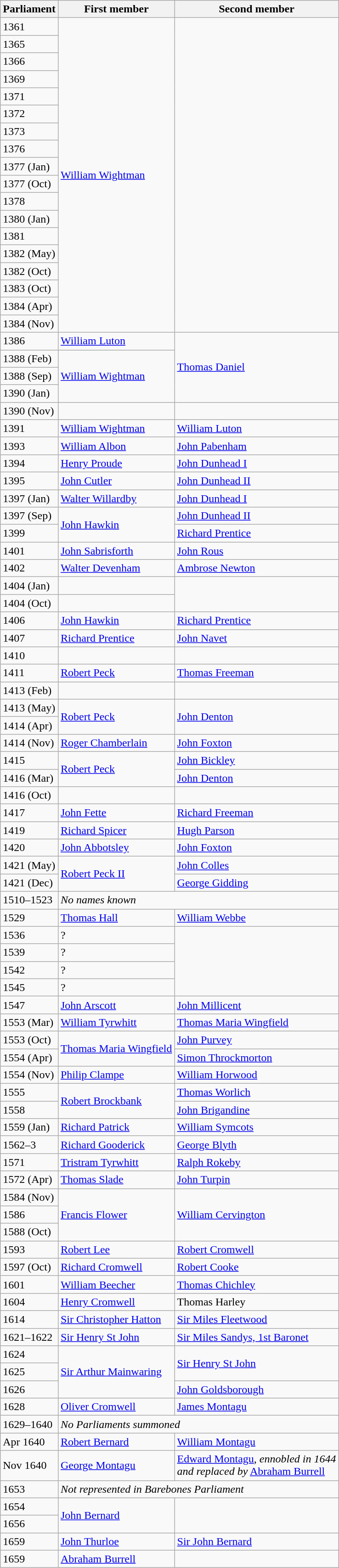<table class="wikitable">
<tr>
<th>Parliament</th>
<th>First member</th>
<th>Second member</th>
</tr>
<tr>
<td>1361</td>
<td rowspan="18"><a href='#'>William Wightman</a></td>
</tr>
<tr>
<td>1365</td>
</tr>
<tr>
<td>1366</td>
</tr>
<tr>
<td>1369</td>
</tr>
<tr>
<td>1371</td>
</tr>
<tr>
<td>1372</td>
</tr>
<tr>
<td>1373</td>
</tr>
<tr>
<td>1376</td>
</tr>
<tr>
<td>1377 (Jan)</td>
</tr>
<tr>
<td>1377 (Oct)</td>
</tr>
<tr>
<td>1378</td>
</tr>
<tr>
<td>1380 (Jan)</td>
</tr>
<tr>
<td>1381</td>
</tr>
<tr>
<td>1382 (May)</td>
</tr>
<tr>
<td>1382 (Oct)</td>
</tr>
<tr>
<td>1383 (Oct)</td>
</tr>
<tr>
<td>1384 (Apr)</td>
</tr>
<tr>
<td>1384 (Nov)</td>
</tr>
<tr>
<td>1386</td>
<td><a href='#'>William Luton</a></td>
<td rowspan="4"><a href='#'>Thomas Daniel</a></td>
</tr>
<tr>
<td>1388 (Feb)</td>
<td rowspan="3"><a href='#'>William Wightman</a></td>
</tr>
<tr>
<td>1388 (Sep)</td>
</tr>
<tr>
<td>1390 (Jan)</td>
</tr>
<tr>
<td>1390 (Nov)</td>
<td></td>
</tr>
<tr>
<td>1391</td>
<td><a href='#'>William Wightman</a></td>
<td><a href='#'>William Luton</a></td>
</tr>
<tr>
<td>1393</td>
<td><a href='#'>William Albon</a></td>
<td><a href='#'>John Pabenham</a></td>
</tr>
<tr>
<td>1394</td>
<td><a href='#'>Henry Proude</a></td>
<td><a href='#'>John Dunhead I</a></td>
</tr>
<tr>
<td>1395</td>
<td><a href='#'>John Cutler</a></td>
<td><a href='#'>John Dunhead II</a></td>
</tr>
<tr>
<td>1397 (Jan)</td>
<td><a href='#'>Walter Willardby</a></td>
<td><a href='#'>John Dunhead I</a></td>
</tr>
<tr>
<td>1397 (Sep)</td>
<td rowspan="2"><a href='#'>John Hawkin</a></td>
<td><a href='#'>John Dunhead II</a></td>
</tr>
<tr>
<td>1399</td>
<td><a href='#'>Richard Prentice</a></td>
</tr>
<tr>
<td>1401</td>
<td><a href='#'>John Sabrisforth</a></td>
<td><a href='#'>John Rous</a></td>
</tr>
<tr>
<td>1402</td>
<td><a href='#'>Walter Devenham</a></td>
<td><a href='#'>Ambrose Newton</a></td>
</tr>
<tr>
<td>1404 (Jan)</td>
<td></td>
</tr>
<tr>
<td>1404 (Oct)</td>
<td></td>
</tr>
<tr>
<td>1406</td>
<td><a href='#'>John Hawkin</a></td>
<td><a href='#'>Richard Prentice</a></td>
</tr>
<tr>
<td>1407</td>
<td><a href='#'>Richard Prentice</a></td>
<td><a href='#'>John Navet</a></td>
</tr>
<tr>
<td>1410</td>
<td></td>
</tr>
<tr>
<td>1411</td>
<td><a href='#'>Robert Peck</a></td>
<td><a href='#'>Thomas Freeman</a></td>
</tr>
<tr>
<td>1413 (Feb)</td>
<td></td>
</tr>
<tr>
<td>1413 (May)</td>
<td rowspan="2"><a href='#'>Robert Peck</a></td>
<td rowspan="2"><a href='#'>John Denton</a></td>
</tr>
<tr>
<td>1414 (Apr)</td>
</tr>
<tr>
<td>1414 (Nov)</td>
<td><a href='#'>Roger Chamberlain</a></td>
<td><a href='#'>John Foxton</a></td>
</tr>
<tr>
<td>1415</td>
<td rowspan="2"><a href='#'>Robert Peck</a></td>
<td><a href='#'>John Bickley</a></td>
</tr>
<tr>
<td>1416 (Mar)</td>
<td><a href='#'>John Denton</a></td>
</tr>
<tr>
<td>1416 (Oct)</td>
<td></td>
</tr>
<tr>
<td>1417</td>
<td><a href='#'>John Fette</a></td>
<td><a href='#'>Richard Freeman</a></td>
</tr>
<tr>
<td>1419</td>
<td><a href='#'>Richard Spicer</a></td>
<td><a href='#'>Hugh Parson</a></td>
</tr>
<tr>
<td>1420</td>
<td><a href='#'>John Abbotsley</a></td>
<td><a href='#'>John Foxton</a></td>
</tr>
<tr>
<td>1421 (May)</td>
<td rowspan="2"><a href='#'>Robert Peck II</a></td>
<td><a href='#'>John Colles</a></td>
</tr>
<tr>
<td>1421 (Dec)</td>
<td><a href='#'>George Gidding</a></td>
</tr>
<tr>
<td>1510–1523</td>
<td colspan = "2"><em>No names known</em></td>
</tr>
<tr>
<td>1529</td>
<td><a href='#'>Thomas Hall</a></td>
<td><a href='#'>William Webbe</a></td>
</tr>
<tr>
<td>1536</td>
<td>?</td>
</tr>
<tr>
<td>1539</td>
<td>?</td>
</tr>
<tr>
<td>1542</td>
<td>?</td>
</tr>
<tr>
<td>1545</td>
<td>?</td>
</tr>
<tr>
<td>1547</td>
<td><a href='#'>John Arscott</a></td>
<td><a href='#'>John Millicent</a></td>
</tr>
<tr>
<td>1553 (Mar)</td>
<td><a href='#'>William Tyrwhitt</a></td>
<td><a href='#'>Thomas Maria Wingfield</a></td>
</tr>
<tr>
<td>1553 (Oct)</td>
<td rowspan="2"><a href='#'>Thomas Maria Wingfield</a></td>
<td><a href='#'>John Purvey</a></td>
</tr>
<tr>
<td>1554 (Apr)</td>
<td><a href='#'>Simon Throckmorton</a></td>
</tr>
<tr>
<td>1554 (Nov)</td>
<td><a href='#'>Philip Clampe</a></td>
<td><a href='#'>William Horwood</a></td>
</tr>
<tr>
<td>1555</td>
<td rowspan="2"><a href='#'>Robert Brockbank</a></td>
<td><a href='#'>Thomas Worlich</a></td>
</tr>
<tr>
<td>1558</td>
<td><a href='#'>John Brigandine</a></td>
</tr>
<tr>
<td>1559 (Jan)</td>
<td><a href='#'>Richard Patrick</a></td>
<td><a href='#'>William Symcots</a></td>
</tr>
<tr>
<td>1562–3</td>
<td><a href='#'>Richard Gooderick</a></td>
<td><a href='#'>George Blyth</a></td>
</tr>
<tr>
<td>1571</td>
<td><a href='#'>Tristram Tyrwhitt</a></td>
<td><a href='#'>Ralph Rokeby</a></td>
</tr>
<tr>
<td>1572 (Apr)</td>
<td><a href='#'>Thomas Slade</a></td>
<td><a href='#'>John Turpin</a></td>
</tr>
<tr>
<td>1584 (Nov)</td>
<td rowspan="3"><a href='#'>Francis Flower</a></td>
<td rowspan="3"><a href='#'>William Cervington</a></td>
</tr>
<tr>
<td>1586</td>
</tr>
<tr>
<td>1588 (Oct)</td>
</tr>
<tr>
<td>1593</td>
<td><a href='#'>Robert Lee</a></td>
<td><a href='#'>Robert Cromwell</a></td>
</tr>
<tr>
<td>1597 (Oct)</td>
<td><a href='#'>Richard Cromwell</a></td>
<td><a href='#'>Robert Cooke</a></td>
</tr>
<tr>
<td>1601</td>
<td><a href='#'>William Beecher</a></td>
<td><a href='#'>Thomas Chichley</a></td>
</tr>
<tr>
<td>1604</td>
<td><a href='#'>Henry Cromwell</a></td>
<td>Thomas Harley</td>
</tr>
<tr>
<td>1614</td>
<td><a href='#'>Sir Christopher Hatton</a></td>
<td><a href='#'>Sir Miles Fleetwood</a></td>
</tr>
<tr>
<td>1621–1622</td>
<td><a href='#'>Sir Henry St John</a></td>
<td><a href='#'>Sir Miles Sandys, 1st Baronet</a></td>
</tr>
<tr>
<td>1624</td>
<td rowspan="3"><a href='#'>Sir Arthur Mainwaring</a></td>
<td rowspan="2"><a href='#'>Sir Henry St John</a></td>
</tr>
<tr>
<td>1625</td>
</tr>
<tr>
<td>1626</td>
<td><a href='#'>John Goldsborough</a></td>
</tr>
<tr>
<td>1628</td>
<td><a href='#'>Oliver Cromwell</a></td>
<td><a href='#'>James Montagu</a></td>
</tr>
<tr>
<td>1629–1640</td>
<td colspan = "2"><em>No Parliaments summoned</em></td>
</tr>
<tr>
<td>Apr 1640</td>
<td><a href='#'>Robert Bernard</a></td>
<td><a href='#'>William Montagu</a></td>
</tr>
<tr>
<td>Nov 1640</td>
<td><a href='#'>George Montagu</a></td>
<td><a href='#'>Edward Montagu</a>, <em>ennobled in 1644 <br> and replaced by</em> <a href='#'>Abraham Burrell</a></td>
</tr>
<tr>
<td>1653</td>
<td colspan = "2"><em>Not represented in Barebones Parliament</em></td>
</tr>
<tr>
<td>1654</td>
<td rowspan="2"><a href='#'>John Bernard</a></td>
</tr>
<tr>
<td>1656</td>
</tr>
<tr>
<td>1659</td>
<td><a href='#'>John Thurloe</a></td>
<td><a href='#'>Sir John Bernard</a></td>
</tr>
<tr>
<td>1659</td>
<td><a href='#'>Abraham Burrell</a></td>
</tr>
</table>
